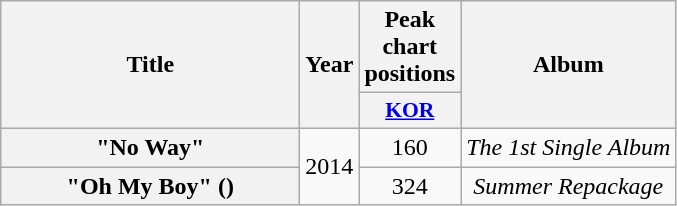<table class="wikitable plainrowheaders" style="text-align:center;" border="1">
<tr>
<th scope="col" rowspan="2" style="width:12em;">Title</th>
<th scope="col" rowspan="2">Year</th>
<th scope="col" colspan="1">Peak chart positions</th>
<th scope="col" rowspan="2">Album</th>
</tr>
<tr>
<th scope="col" style="width:3em;font-size:90%;"><a href='#'>KOR</a><br></th>
</tr>
<tr>
<th scope="row">"No Way"</th>
<td rowspan="2">2014</td>
<td>160</td>
<td><em>The 1st Single Album</em></td>
</tr>
<tr>
<th scope="row">"Oh My Boy" ()</th>
<td>324</td>
<td><em>Summer Repackage</em></td>
</tr>
</table>
